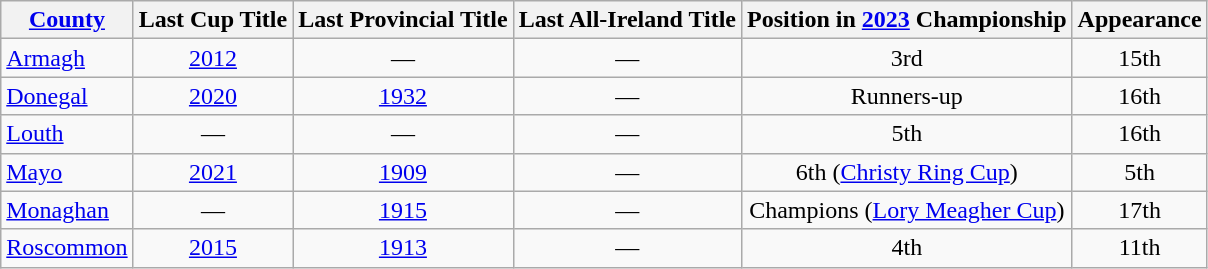<table class="wikitable sortable" style="text-align:center">
<tr>
<th><a href='#'>County</a></th>
<th>Last Cup Title</th>
<th>Last Provincial Title</th>
<th>Last All-Ireland Title</th>
<th>Position in <a href='#'>2023</a> Championship</th>
<th>Appearance</th>
</tr>
<tr>
<td style="text-align:left"> <a href='#'>Armagh</a></td>
<td><a href='#'>2012</a></td>
<td>—</td>
<td>—</td>
<td>3rd</td>
<td>15th</td>
</tr>
<tr>
<td style="text-align:left"> <a href='#'>Donegal</a></td>
<td><a href='#'>2020</a></td>
<td><a href='#'>1932</a></td>
<td>—</td>
<td>Runners-up</td>
<td>16th</td>
</tr>
<tr>
<td style="text-align:left"> <a href='#'>Louth</a></td>
<td>—</td>
<td>—</td>
<td>—</td>
<td>5th</td>
<td>16th</td>
</tr>
<tr>
<td style="text-align:left"> <a href='#'>Mayo</a></td>
<td><a href='#'>2021</a></td>
<td><a href='#'>1909</a></td>
<td>—</td>
<td>6th (<a href='#'>Christy Ring Cup</a>)</td>
<td>5th</td>
</tr>
<tr>
<td style="text-align:left"> <a href='#'>Monaghan</a></td>
<td>—</td>
<td><a href='#'>1915</a></td>
<td>—</td>
<td>Champions (<a href='#'>Lory Meagher Cup</a>)</td>
<td>17th</td>
</tr>
<tr>
<td style="text-align:left"> <a href='#'>Roscommon</a></td>
<td><a href='#'>2015</a></td>
<td><a href='#'>1913</a></td>
<td>—</td>
<td>4th</td>
<td>11th</td>
</tr>
</table>
